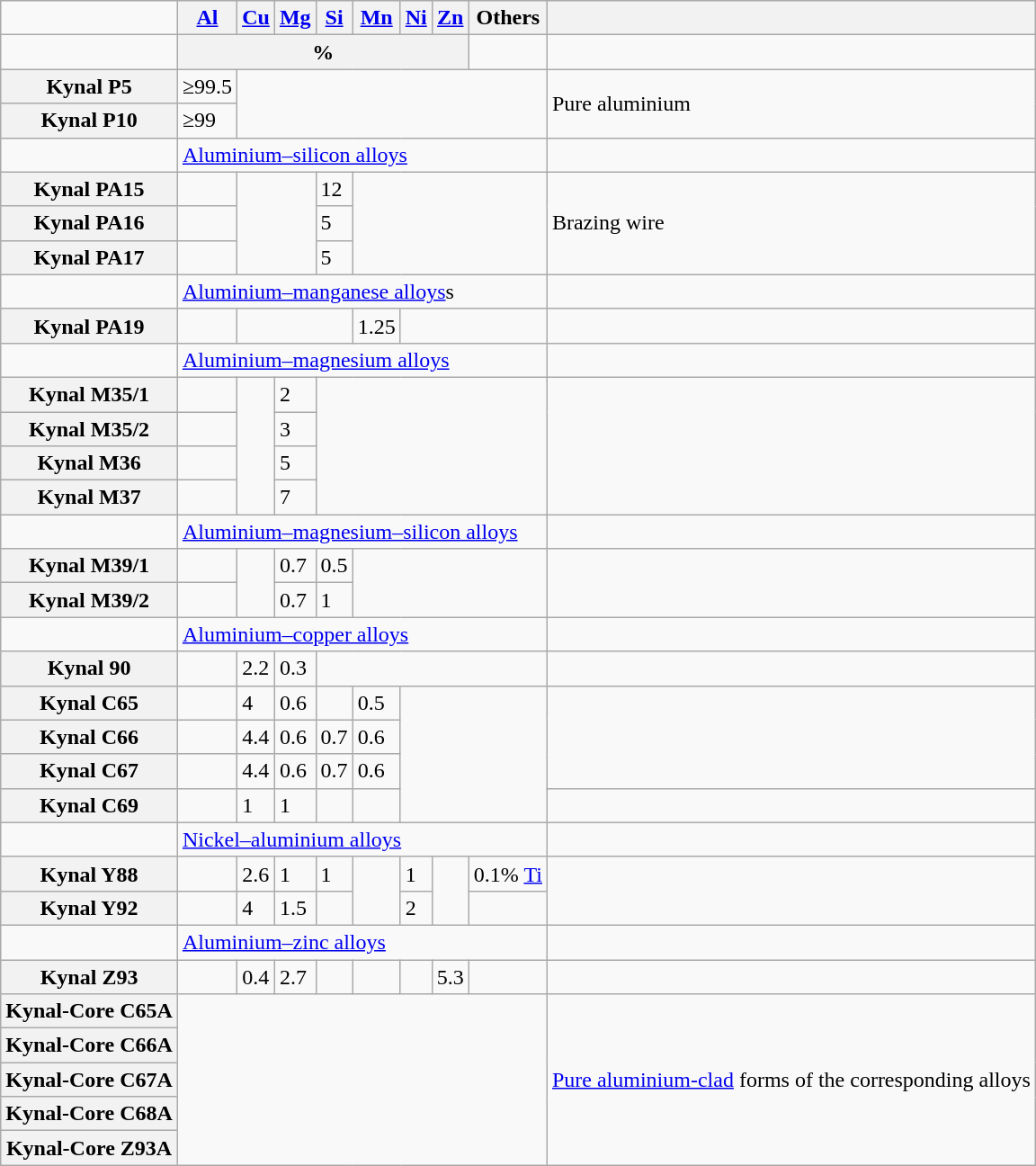<table class=wikitable>
<tr>
<td></td>
<th><a href='#'>Al</a></th>
<th><a href='#'>Cu</a></th>
<th><a href='#'>Mg</a></th>
<th><a href='#'>Si</a></th>
<th><a href='#'>Mn</a></th>
<th><a href='#'>Ni</a></th>
<th><a href='#'>Zn</a></th>
<th>Others</th>
<th></th>
</tr>
<tr>
<td></td>
<th colspan=7>%</th>
<td></td>
<td></td>
</tr>
<tr>
<th>Kynal P5</th>
<td>≥99.5</td>
<td colspan=7 rowspan=2></td>
<td rowspan=2>Pure aluminium </td>
</tr>
<tr>
<th>Kynal P10</th>
<td>≥99</td>
</tr>
<tr>
<td></td>
<td colspan=8><a href='#'>Aluminium–silicon alloys</a></td>
<td></td>
</tr>
<tr>
<th>Kynal PA15</th>
<td></td>
<td colspan=2 rowspan=3></td>
<td>12</td>
<td colspan=4 rowspan=3></td>
<td rowspan=3>Brazing wire </td>
</tr>
<tr>
<th>Kynal PA16</th>
<td></td>
<td>5</td>
</tr>
<tr>
<th>Kynal PA17</th>
<td></td>
<td>5</td>
</tr>
<tr>
<td></td>
<td colspan=8><a href='#'>Aluminium–manganese alloys</a>s</td>
<td></td>
</tr>
<tr>
<th>Kynal PA19</th>
<td></td>
<td colspan=3></td>
<td>1.25</td>
<td colspan=3></td>
<td></td>
</tr>
<tr>
<td></td>
<td colspan=8><a href='#'>Aluminium–magnesium alloys</a></td>
<td></td>
</tr>
<tr>
<th>Kynal M35/1</th>
<td></td>
<td rowspan=4></td>
<td>2</td>
<td colspan=5 rowspan=4></td>
<td rowspan=4></td>
</tr>
<tr>
<th>Kynal M35/2</th>
<td></td>
<td>3</td>
</tr>
<tr>
<th>Kynal M36</th>
<td></td>
<td>5</td>
</tr>
<tr>
<th>Kynal M37</th>
<td></td>
<td>7</td>
</tr>
<tr>
<td></td>
<td colspan=8><a href='#'>Aluminium–magnesium–silicon alloys</a></td>
<td></td>
</tr>
<tr>
<th>Kynal M39/1</th>
<td></td>
<td rowspan=2></td>
<td>0.7</td>
<td>0.5</td>
<td colspan=4 rowspan=2></td>
<td rowspan=2></td>
</tr>
<tr>
<th>Kynal M39/2</th>
<td></td>
<td>0.7</td>
<td>1</td>
</tr>
<tr>
<td></td>
<td colspan=8><a href='#'>Aluminium–copper alloys</a></td>
<td></td>
</tr>
<tr>
<th>Kynal 90</th>
<td></td>
<td>2.2</td>
<td>0.3</td>
<td colspan=5></td>
<td></td>
</tr>
<tr>
<th>Kynal C65</th>
<td></td>
<td>4</td>
<td>0.6</td>
<td></td>
<td>0.5</td>
<td colspan=3 rowspan=4></td>
<td rowspan=3></td>
</tr>
<tr>
<th>Kynal C66</th>
<td></td>
<td>4.4</td>
<td>0.6</td>
<td>0.7</td>
<td>0.6</td>
</tr>
<tr>
<th>Kynal C67</th>
<td></td>
<td>4.4</td>
<td>0.6</td>
<td>0.7</td>
<td>0.6</td>
</tr>
<tr>
<th>Kynal C69</th>
<td></td>
<td>1</td>
<td>1</td>
<td></td>
<td></td>
<td></td>
</tr>
<tr>
<td></td>
<td colspan=8><a href='#'>Nickel–aluminium alloys</a></td>
<td></td>
</tr>
<tr>
<th>Kynal Y88</th>
<td></td>
<td>2.6</td>
<td>1</td>
<td>1</td>
<td rowspan=2></td>
<td>1</td>
<td rowspan=2></td>
<td>0.1% <a href='#'>Ti</a></td>
<td rowspan=2></td>
</tr>
<tr>
<th>Kynal Y92</th>
<td></td>
<td>4</td>
<td>1.5</td>
<td></td>
<td>2</td>
<td></td>
</tr>
<tr>
<td></td>
<td colspan=8><a href='#'>Aluminium–zinc alloys</a></td>
<td></td>
</tr>
<tr>
<th>Kynal Z93</th>
<td></td>
<td>0.4</td>
<td>2.7</td>
<td></td>
<td></td>
<td></td>
<td>5.3</td>
<td></td>
<td></td>
</tr>
<tr>
<th>Kynal-Core C65A</th>
<td colspan=8 rowspan=5></td>
<td rowspan=5><a href='#'>Pure aluminium-clad</a> forms of the corresponding alloys </td>
</tr>
<tr>
<th>Kynal-Core C66A</th>
</tr>
<tr>
<th>Kynal-Core C67A</th>
</tr>
<tr>
<th>Kynal-Core C68A</th>
</tr>
<tr>
<th>Kynal-Core Z93A</th>
</tr>
</table>
